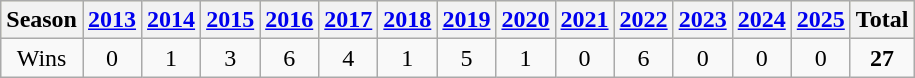<table class=wikitable>
<tr style=background:#ffc>
<th>Season</th>
<th><a href='#'>2013</a></th>
<th><a href='#'>2014</a></th>
<th><a href='#'>2015</a></th>
<th><a href='#'>2016</a></th>
<th><a href='#'>2017</a></th>
<th><a href='#'>2018</a></th>
<th><a href='#'>2019</a></th>
<th><a href='#'>2020</a></th>
<th><a href='#'>2021</a></th>
<th><a href='#'>2022</a></th>
<th><a href='#'>2023</a></th>
<th><a href='#'>2024</a></th>
<th><a href='#'>2025</a></th>
<th>Total</th>
</tr>
<tr align=center>
<td>Wins</td>
<td>0</td>
<td>1</td>
<td>3</td>
<td>6</td>
<td>4</td>
<td>1</td>
<td>5</td>
<td>1</td>
<td>0</td>
<td>6</td>
<td>0</td>
<td>0</td>
<td>0</td>
<td><strong>27</strong></td>
</tr>
</table>
